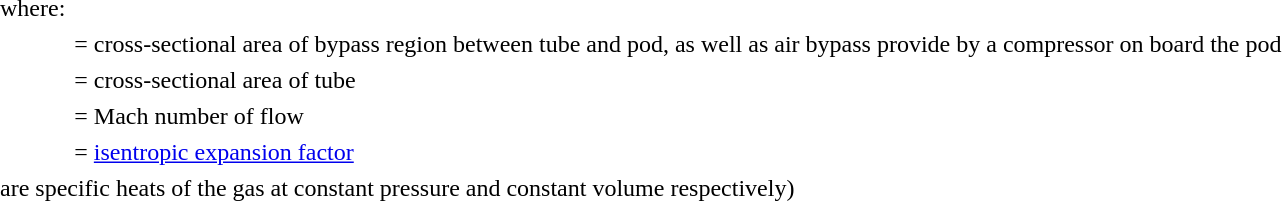<table border="0" cellpadding="2">
<tr>
<td align="left">where:</td>
<td> </td>
</tr>
<tr>
<th align="right"></th>
<td align="left">= cross-sectional area of bypass region between tube and pod, as well as air bypass provide by a compressor on board the pod</td>
</tr>
<tr>
<th></th>
<td>= cross-sectional area of tube</td>
</tr>
<tr>
<th align="right"></th>
<td align="left">= Mach number of flow</td>
</tr>
<tr>
<th align="right"></th>
<td align="left"> = <a href='#'>isentropic expansion factor</a></td>
</tr>
<tr>
<td colspan="2"> are specific heats of the gas at constant pressure and constant volume respectively)</td>
</tr>
</table>
